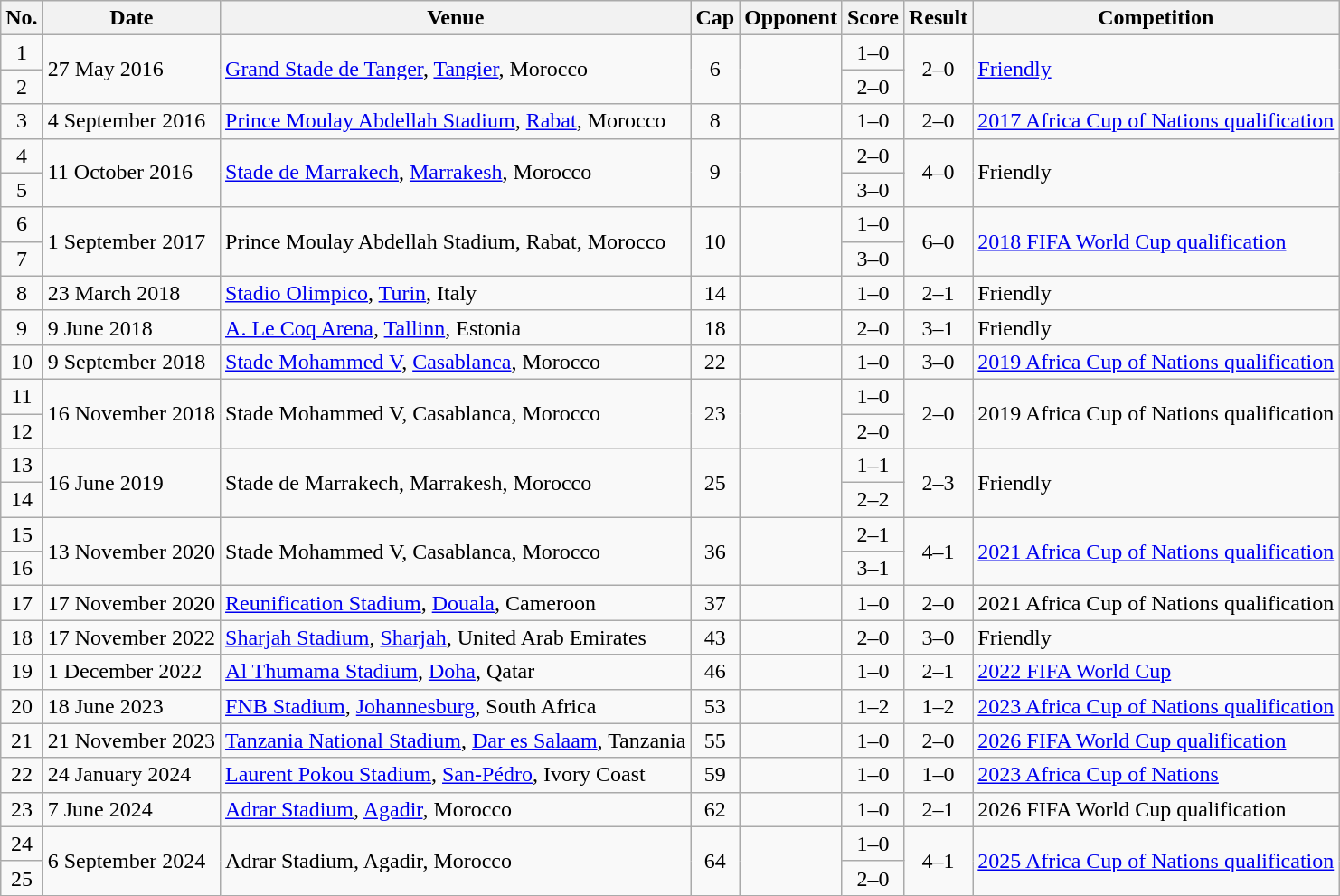<table class="wikitable sortable">
<tr>
<th scope=col>No.</th>
<th scope=col>Date</th>
<th scope=col>Venue</th>
<th scope=col>Cap</th>
<th scope=col>Opponent</th>
<th scope=col>Score</th>
<th scope=col>Result</th>
<th scope=col>Competition</th>
</tr>
<tr>
<td style="text-align:center">1</td>
<td rowspan=2>27 May 2016</td>
<td rowspan=2><a href='#'>Grand Stade de Tanger</a>, <a href='#'>Tangier</a>, Morocco</td>
<td rowspan=2 style="text-align:center">6</td>
<td rowspan=2></td>
<td style="text-align:center">1–0</td>
<td rowspan=2 style="text-align:center">2–0</td>
<td rowspan=2><a href='#'>Friendly</a></td>
</tr>
<tr>
<td style="text-align:center">2</td>
<td style="text-align:center">2–0</td>
</tr>
<tr>
<td style="text-align:center">3</td>
<td>4 September 2016</td>
<td><a href='#'>Prince Moulay Abdellah Stadium</a>, <a href='#'>Rabat</a>, Morocco</td>
<td style="text-align:center">8</td>
<td></td>
<td style="text-align:center">1–0</td>
<td style="text-align:center">2–0</td>
<td><a href='#'>2017 Africa Cup of Nations qualification</a></td>
</tr>
<tr>
<td style="text-align:center">4</td>
<td rowspan=2>11 October 2016</td>
<td rowspan=2><a href='#'>Stade de Marrakech</a>, <a href='#'>Marrakesh</a>, Morocco</td>
<td rowspan=2 style="text-align:center">9</td>
<td rowspan=2></td>
<td style="text-align:center">2–0</td>
<td rowspan=2 style="text-align:center">4–0</td>
<td rowspan=2>Friendly</td>
</tr>
<tr>
<td style="text-align:center">5</td>
<td style="text-align:center">3–0</td>
</tr>
<tr>
<td style="text-align:center">6</td>
<td rowspan=2>1 September 2017</td>
<td rowspan=2>Prince Moulay Abdellah Stadium, Rabat, Morocco</td>
<td rowspan=2 style="text-align:center">10</td>
<td rowspan=2></td>
<td style="text-align:center">1–0</td>
<td rowspan=2 style="text-align:center">6–0</td>
<td rowspan=2><a href='#'>2018 FIFA World Cup qualification</a></td>
</tr>
<tr>
<td style="text-align:center">7</td>
<td style="text-align:center">3–0</td>
</tr>
<tr>
<td style="text-align:center">8</td>
<td>23 March 2018</td>
<td><a href='#'>Stadio Olimpico</a>, <a href='#'>Turin</a>, Italy</td>
<td style="text-align:center">14</td>
<td></td>
<td style="text-align:center">1–0</td>
<td style="text-align:center">2–1</td>
<td>Friendly</td>
</tr>
<tr>
<td style="text-align:center">9</td>
<td>9 June 2018</td>
<td><a href='#'>A. Le Coq Arena</a>, <a href='#'>Tallinn</a>, Estonia</td>
<td style="text-align:center">18</td>
<td></td>
<td style="text-align:center">2–0</td>
<td style="text-align:center">3–1</td>
<td>Friendly</td>
</tr>
<tr>
<td style="text-align:center">10</td>
<td>9 September 2018</td>
<td><a href='#'>Stade Mohammed V</a>, <a href='#'>Casablanca</a>, Morocco</td>
<td style="text-align:center">22</td>
<td></td>
<td style="text-align:center">1–0</td>
<td style="text-align:center">3–0</td>
<td><a href='#'>2019 Africa Cup of Nations qualification</a></td>
</tr>
<tr>
<td style="text-align:center">11</td>
<td rowspan=2>16 November 2018</td>
<td rowspan=2>Stade Mohammed V, Casablanca, Morocco</td>
<td rowspan=2 style="text-align:center">23</td>
<td rowspan=2></td>
<td style="text-align:center">1–0</td>
<td rowspan=2 style="text-align:center">2–0</td>
<td rowspan="2">2019 Africa Cup of Nations qualification</td>
</tr>
<tr>
<td style="text-align:center">12</td>
<td style="text-align:center">2–0</td>
</tr>
<tr>
<td style="text-align:center">13</td>
<td rowspan=2>16 June 2019</td>
<td rowspan=2>Stade de Marrakech, Marrakesh, Morocco</td>
<td rowspan=2 style="text-align:center">25</td>
<td rowspan=2></td>
<td style="text-align:center">1–1</td>
<td rowspan=2 style="text-align:center">2–3</td>
<td rowspan=2>Friendly</td>
</tr>
<tr>
<td style="text-align:center">14</td>
<td style="text-align:center">2–2</td>
</tr>
<tr>
<td style="text-align:center">15</td>
<td rowspan=2>13 November 2020</td>
<td rowspan=2>Stade Mohammed V, Casablanca, Morocco</td>
<td rowspan=2 style="text-align:center">36</td>
<td rowspan=2></td>
<td style="text-align:center">2–1</td>
<td rowspan=2 style="text-align:center">4–1</td>
<td rowspan=2><a href='#'>2021 Africa Cup of Nations qualification</a></td>
</tr>
<tr>
<td style="text-align:center">16</td>
<td style="text-align:center">3–1</td>
</tr>
<tr>
<td style="text-align:center">17</td>
<td>17 November 2020</td>
<td><a href='#'>Reunification Stadium</a>, <a href='#'>Douala</a>, Cameroon</td>
<td style="text-align:center">37</td>
<td></td>
<td style="text-align:center">1–0</td>
<td style="text-align:center">2–0</td>
<td>2021 Africa Cup of Nations qualification</td>
</tr>
<tr>
<td style="text-align:center">18</td>
<td>17 November 2022</td>
<td><a href='#'>Sharjah Stadium</a>, <a href='#'>Sharjah</a>, United Arab Emirates</td>
<td style="text-align:center">43</td>
<td></td>
<td style="text-align:center">2–0</td>
<td style="text-align:center">3–0</td>
<td>Friendly</td>
</tr>
<tr>
<td style="text-align:center">19</td>
<td>1 December 2022</td>
<td><a href='#'>Al Thumama Stadium</a>, <a href='#'>Doha</a>, Qatar</td>
<td style="text-align:center">46</td>
<td></td>
<td style="text-align:center">1–0</td>
<td style="text-align:center">2–1</td>
<td><a href='#'>2022 FIFA World Cup</a></td>
</tr>
<tr>
<td style="text-align:center">20</td>
<td>18 June 2023</td>
<td><a href='#'>FNB Stadium</a>, <a href='#'>Johannesburg</a>, South Africa</td>
<td style="text-align:center">53</td>
<td></td>
<td style="text-align:center">1–2</td>
<td style="text-align:center">1–2</td>
<td><a href='#'>2023 Africa Cup of Nations qualification</a></td>
</tr>
<tr>
<td style="text-align:center">21</td>
<td>21 November 2023</td>
<td><a href='#'>Tanzania National Stadium</a>, <a href='#'>Dar es Salaam</a>, Tanzania</td>
<td style="text-align:center">55</td>
<td></td>
<td style="text-align:center">1–0</td>
<td style="text-align:center">2–0</td>
<td><a href='#'>2026 FIFA World Cup qualification</a></td>
</tr>
<tr>
<td style="text-align:center">22</td>
<td>24 January 2024</td>
<td><a href='#'>Laurent Pokou Stadium</a>, <a href='#'>San-Pédro</a>, Ivory Coast</td>
<td style="text-align:center">59</td>
<td></td>
<td style="text-align:center">1–0</td>
<td style="text-align:center">1–0</td>
<td><a href='#'>2023 Africa Cup of Nations</a></td>
</tr>
<tr>
<td style="text-align:center">23</td>
<td>7 June 2024</td>
<td><a href='#'>Adrar Stadium</a>, <a href='#'>Agadir</a>, Morocco</td>
<td style="text-align:center">62</td>
<td></td>
<td style="text-align:center">1–0</td>
<td style="text-align:center">2–1</td>
<td>2026 FIFA World Cup qualification</td>
</tr>
<tr>
<td style="text-align:center">24</td>
<td rowspan=2>6 September 2024</td>
<td rowspan=2>Adrar Stadium, Agadir, Morocco</td>
<td rowspan=2 style="text-align:center">64</td>
<td rowspan=2></td>
<td style="text-align:center">1–0</td>
<td rowspan=2 style="text-align:center">4–1</td>
<td rowspan=2><a href='#'>2025 Africa Cup of Nations qualification</a></td>
</tr>
<tr>
<td style="text-align:center">25</td>
<td style="text-align:center">2–0</td>
</tr>
</table>
